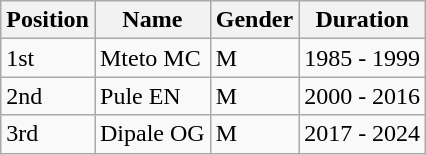<table Class = "wikitable">
<tr>
<th>Position</th>
<th>Name</th>
<th>Gender</th>
<th>Duration</th>
</tr>
<tr>
<td>1st</td>
<td>Mteto MC</td>
<td>M</td>
<td>1985 - 1999</td>
</tr>
<tr>
<td>2nd</td>
<td>Pule EN</td>
<td>M</td>
<td>2000 - 2016</td>
</tr>
<tr>
<td>3rd</td>
<td>Dipale OG</td>
<td>M</td>
<td>2017 - 2024</td>
</tr>
</table>
